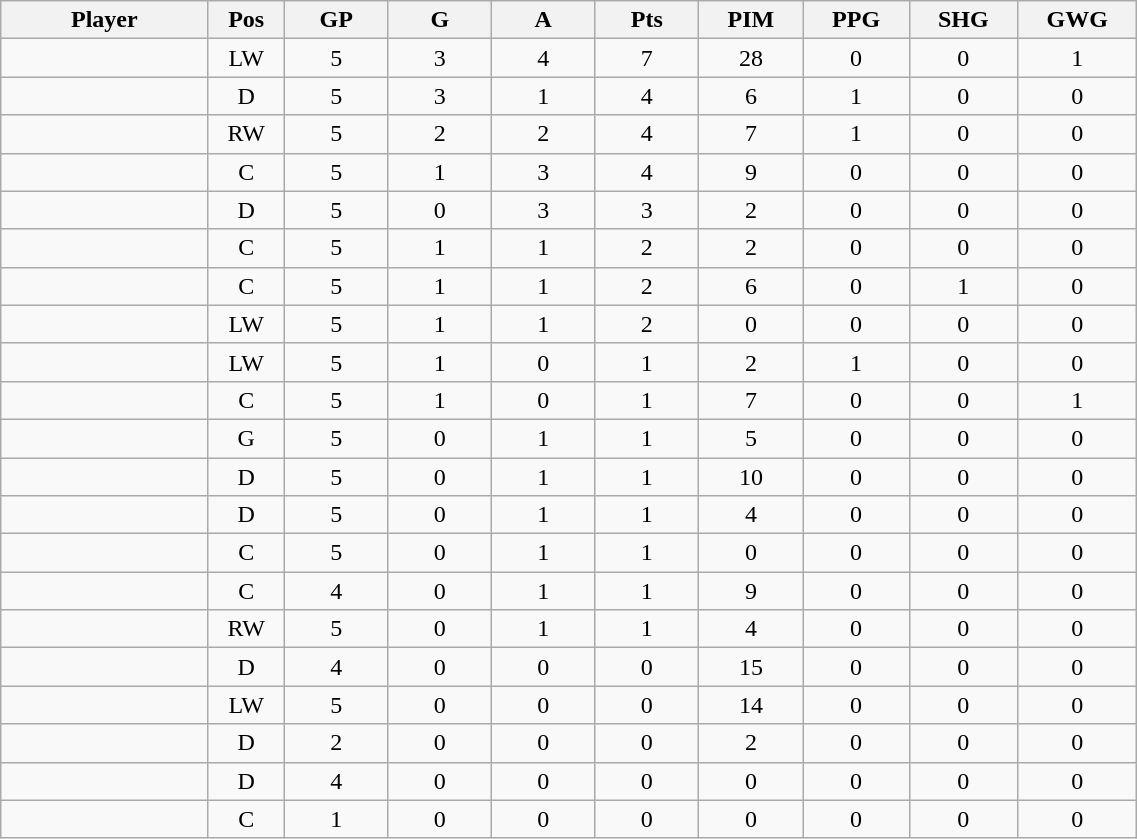<table class="wikitable sortable" width="60%">
<tr ALIGN="center">
<th bgcolor="#DDDDFF" width="10%">Player</th>
<th bgcolor="#DDDDFF" width="3%" title="Position">Pos</th>
<th bgcolor="#DDDDFF" width="5%" title="Games played">GP</th>
<th bgcolor="#DDDDFF" width="5%" title="Goals">G</th>
<th bgcolor="#DDDDFF" width="5%" title="Assists">A</th>
<th bgcolor="#DDDDFF" width="5%" title="Points">Pts</th>
<th bgcolor="#DDDDFF" width="5%" title="Penalties in Minutes">PIM</th>
<th bgcolor="#DDDDFF" width="5%" title="Power play goals">PPG</th>
<th bgcolor="#DDDDFF" width="5%" title="Short-handed goals">SHG</th>
<th bgcolor="#DDDDFF" width="5%" title="Game-winning goals">GWG</th>
</tr>
<tr align="center">
<td align="right"></td>
<td>LW</td>
<td>5</td>
<td>3</td>
<td>4</td>
<td>7</td>
<td>28</td>
<td>0</td>
<td>0</td>
<td>1</td>
</tr>
<tr align="center">
<td align="right"></td>
<td>D</td>
<td>5</td>
<td>3</td>
<td>1</td>
<td>4</td>
<td>6</td>
<td>1</td>
<td>0</td>
<td>0</td>
</tr>
<tr align="center">
<td align="right"></td>
<td>RW</td>
<td>5</td>
<td>2</td>
<td>2</td>
<td>4</td>
<td>7</td>
<td>1</td>
<td>0</td>
<td>0</td>
</tr>
<tr align="center">
<td align="right"></td>
<td>C</td>
<td>5</td>
<td>1</td>
<td>3</td>
<td>4</td>
<td>9</td>
<td>0</td>
<td>0</td>
<td>0</td>
</tr>
<tr align="center">
<td align="right"></td>
<td>D</td>
<td>5</td>
<td>0</td>
<td>3</td>
<td>3</td>
<td>2</td>
<td>0</td>
<td>0</td>
<td>0</td>
</tr>
<tr align="center">
<td align="right"></td>
<td>C</td>
<td>5</td>
<td>1</td>
<td>1</td>
<td>2</td>
<td>2</td>
<td>0</td>
<td>0</td>
<td>0</td>
</tr>
<tr align="center">
<td align="right"></td>
<td>C</td>
<td>5</td>
<td>1</td>
<td>1</td>
<td>2</td>
<td>6</td>
<td>0</td>
<td>1</td>
<td>0</td>
</tr>
<tr align="center">
<td align="right"></td>
<td>LW</td>
<td>5</td>
<td>1</td>
<td>1</td>
<td>2</td>
<td>0</td>
<td>0</td>
<td>0</td>
<td>0</td>
</tr>
<tr align="center">
<td align="right"></td>
<td>LW</td>
<td>5</td>
<td>1</td>
<td>0</td>
<td>1</td>
<td>2</td>
<td>1</td>
<td>0</td>
<td>0</td>
</tr>
<tr align="center">
<td align="right"></td>
<td>C</td>
<td>5</td>
<td>1</td>
<td>0</td>
<td>1</td>
<td>7</td>
<td>0</td>
<td>0</td>
<td>1</td>
</tr>
<tr align="center">
<td align="right"></td>
<td>G</td>
<td>5</td>
<td>0</td>
<td>1</td>
<td>1</td>
<td>5</td>
<td>0</td>
<td>0</td>
<td>0</td>
</tr>
<tr align="center">
<td align="right"></td>
<td>D</td>
<td>5</td>
<td>0</td>
<td>1</td>
<td>1</td>
<td>10</td>
<td>0</td>
<td>0</td>
<td>0</td>
</tr>
<tr align="center">
<td align="right"></td>
<td>D</td>
<td>5</td>
<td>0</td>
<td>1</td>
<td>1</td>
<td>4</td>
<td>0</td>
<td>0</td>
<td>0</td>
</tr>
<tr align="center">
<td align="right"></td>
<td>C</td>
<td>5</td>
<td>0</td>
<td>1</td>
<td>1</td>
<td>0</td>
<td>0</td>
<td>0</td>
<td>0</td>
</tr>
<tr align="center">
<td align="right"></td>
<td>C</td>
<td>4</td>
<td>0</td>
<td>1</td>
<td>1</td>
<td>9</td>
<td>0</td>
<td>0</td>
<td>0</td>
</tr>
<tr align="center">
<td align="right"></td>
<td>RW</td>
<td>5</td>
<td>0</td>
<td>1</td>
<td>1</td>
<td>4</td>
<td>0</td>
<td>0</td>
<td>0</td>
</tr>
<tr align="center">
<td align="right"></td>
<td>D</td>
<td>4</td>
<td>0</td>
<td>0</td>
<td>0</td>
<td>15</td>
<td>0</td>
<td>0</td>
<td>0</td>
</tr>
<tr align="center">
<td align="right"></td>
<td>LW</td>
<td>5</td>
<td>0</td>
<td>0</td>
<td>0</td>
<td>14</td>
<td>0</td>
<td>0</td>
<td>0</td>
</tr>
<tr align="center">
<td align="right"></td>
<td>D</td>
<td>2</td>
<td>0</td>
<td>0</td>
<td>0</td>
<td>2</td>
<td>0</td>
<td>0</td>
<td>0</td>
</tr>
<tr align="center">
<td align="right"></td>
<td>D</td>
<td>4</td>
<td>0</td>
<td>0</td>
<td>0</td>
<td>0</td>
<td>0</td>
<td>0</td>
<td>0</td>
</tr>
<tr align="center">
<td align="right"></td>
<td>C</td>
<td>1</td>
<td>0</td>
<td>0</td>
<td>0</td>
<td>0</td>
<td>0</td>
<td>0</td>
<td>0</td>
</tr>
</table>
